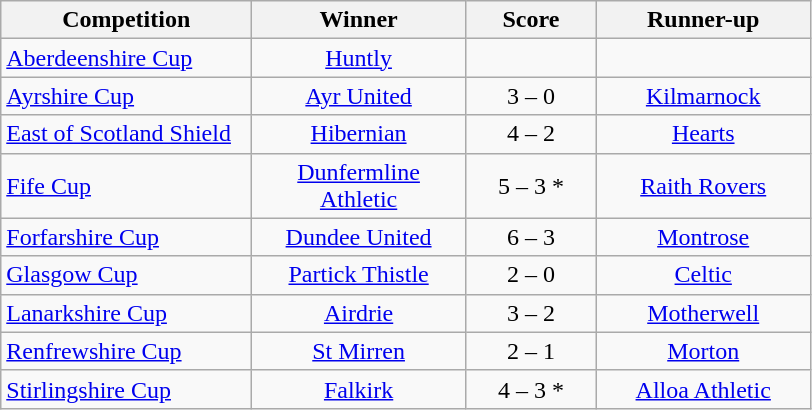<table class="wikitable" style="text-align: center;">
<tr>
<th width=160>Competition</th>
<th width=135>Winner</th>
<th width=80>Score</th>
<th width=135>Runner-up</th>
</tr>
<tr>
<td align=left><a href='#'>Aberdeenshire Cup</a></td>
<td><a href='#'>Huntly</a></td>
<td></td>
<td></td>
</tr>
<tr>
<td align=left><a href='#'>Ayrshire Cup</a></td>
<td><a href='#'>Ayr United</a></td>
<td>3 – 0</td>
<td><a href='#'>Kilmarnock</a></td>
</tr>
<tr>
<td align=left><a href='#'>East of Scotland Shield</a></td>
<td><a href='#'>Hibernian</a></td>
<td>4 – 2</td>
<td><a href='#'>Hearts</a></td>
</tr>
<tr>
<td align=left><a href='#'>Fife Cup</a></td>
<td><a href='#'>Dunfermline Athletic</a></td>
<td>5 – 3 *</td>
<td><a href='#'>Raith Rovers</a></td>
</tr>
<tr>
<td align=left><a href='#'>Forfarshire Cup</a></td>
<td><a href='#'>Dundee United</a></td>
<td>6 – 3</td>
<td><a href='#'>Montrose</a></td>
</tr>
<tr>
<td align=left><a href='#'>Glasgow Cup</a></td>
<td><a href='#'>Partick Thistle</a></td>
<td>2 – 0</td>
<td><a href='#'>Celtic</a></td>
</tr>
<tr>
<td align=left><a href='#'>Lanarkshire Cup</a></td>
<td><a href='#'>Airdrie</a></td>
<td>3 – 2</td>
<td><a href='#'>Motherwell</a></td>
</tr>
<tr>
<td align=left><a href='#'>Renfrewshire Cup</a></td>
<td><a href='#'>St Mirren</a></td>
<td>2 – 1</td>
<td><a href='#'>Morton</a></td>
</tr>
<tr>
<td align=left><a href='#'>Stirlingshire Cup</a></td>
<td><a href='#'>Falkirk</a></td>
<td>4 – 3 *</td>
<td><a href='#'>Alloa Athletic</a></td>
</tr>
</table>
